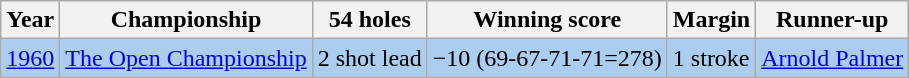<table class="wikitable">
<tr>
<th>Year</th>
<th>Championship</th>
<th>54 holes</th>
<th>Winning score</th>
<th>Margin</th>
<th>Runner-up</th>
</tr>
<tr style="background:#ABCDEF;">
<td><a href='#'>1960</a></td>
<td><a href='#'>The Open Championship</a></td>
<td>2 shot lead</td>
<td>−10 (69-67-71-71=278)</td>
<td>1 stroke</td>
<td> <a href='#'>Arnold Palmer</a></td>
</tr>
</table>
